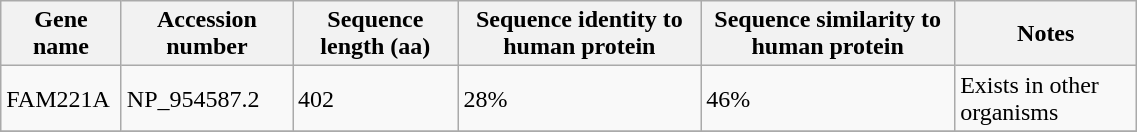<table class="wikitable" style="width: 60%; ">
<tr>
<th>Gene name</th>
<th>Accession number</th>
<th>Sequence length (aa)</th>
<th>Sequence identity to human protein</th>
<th>Sequence similarity to human protein</th>
<th>Notes</th>
</tr>
<tr>
<td>FAM221A</td>
<td>NP_954587.2</td>
<td>402</td>
<td>28%</td>
<td>46%</td>
<td>Exists in other organisms</td>
</tr>
<tr>
</tr>
</table>
